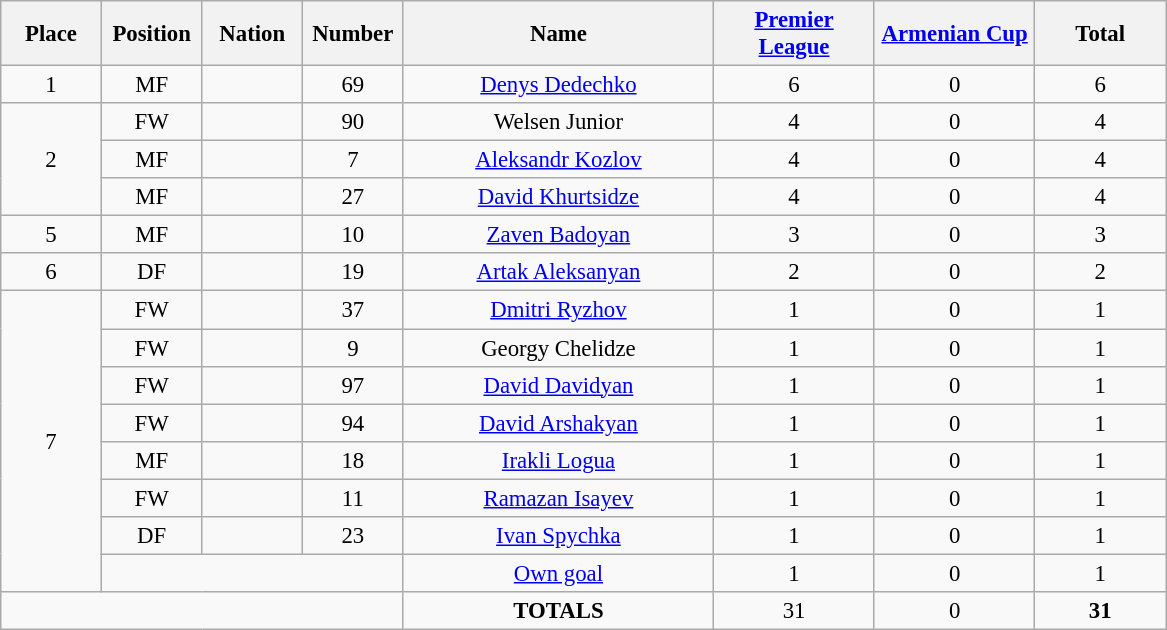<table class="wikitable" style="font-size: 95%; text-align: center;">
<tr>
<th width=60>Place</th>
<th width=60>Position</th>
<th width=60>Nation</th>
<th width=60>Number</th>
<th width=200>Name</th>
<th width=100><a href='#'>Premier League</a></th>
<th width=100><a href='#'>Armenian Cup</a></th>
<th width=80><strong>Total</strong></th>
</tr>
<tr>
<td>1</td>
<td>MF</td>
<td></td>
<td>69</td>
<td><a href='#'>Denys Dedechko</a></td>
<td>6</td>
<td>0</td>
<td>6</td>
</tr>
<tr>
<td rowspan="3">2</td>
<td>FW</td>
<td></td>
<td>90</td>
<td>Welsen Junior</td>
<td>4</td>
<td>0</td>
<td>4</td>
</tr>
<tr>
<td>MF</td>
<td></td>
<td>7</td>
<td><a href='#'>Aleksandr Kozlov</a></td>
<td>4</td>
<td>0</td>
<td>4</td>
</tr>
<tr>
<td>MF</td>
<td></td>
<td>27</td>
<td><a href='#'>David Khurtsidze</a></td>
<td>4</td>
<td>0</td>
<td>4</td>
</tr>
<tr>
<td>5</td>
<td>MF</td>
<td></td>
<td>10</td>
<td><a href='#'>Zaven Badoyan</a></td>
<td>3</td>
<td>0</td>
<td>3</td>
</tr>
<tr>
<td>6</td>
<td>DF</td>
<td></td>
<td>19</td>
<td><a href='#'>Artak Aleksanyan</a></td>
<td>2</td>
<td>0</td>
<td>2</td>
</tr>
<tr>
<td rowspan="8">7</td>
<td>FW</td>
<td></td>
<td>37</td>
<td><a href='#'>Dmitri Ryzhov</a></td>
<td>1</td>
<td>0</td>
<td>1</td>
</tr>
<tr>
<td>FW</td>
<td></td>
<td>9</td>
<td>Georgy Chelidze</td>
<td>1</td>
<td>0</td>
<td>1</td>
</tr>
<tr>
<td>FW</td>
<td></td>
<td>97</td>
<td><a href='#'>David Davidyan</a></td>
<td>1</td>
<td>0</td>
<td>1</td>
</tr>
<tr>
<td>FW</td>
<td></td>
<td>94</td>
<td><a href='#'>David Arshakyan</a></td>
<td>1</td>
<td>0</td>
<td>1</td>
</tr>
<tr>
<td>MF</td>
<td></td>
<td>18</td>
<td><a href='#'>Irakli Logua</a></td>
<td>1</td>
<td>0</td>
<td>1</td>
</tr>
<tr>
<td>FW</td>
<td></td>
<td>11</td>
<td><a href='#'>Ramazan Isayev</a></td>
<td>1</td>
<td>0</td>
<td>1</td>
</tr>
<tr>
<td>DF</td>
<td></td>
<td>23</td>
<td><a href='#'>Ivan Spychka</a></td>
<td>1</td>
<td>0</td>
<td>1</td>
</tr>
<tr>
<td colspan="3"></td>
<td><a href='#'>Own goal</a></td>
<td>1</td>
<td>0</td>
<td>1</td>
</tr>
<tr>
<td colspan="4"></td>
<td><strong>TOTALS</strong></td>
<td>31</td>
<td>0</td>
<td><strong>31</strong></td>
</tr>
</table>
